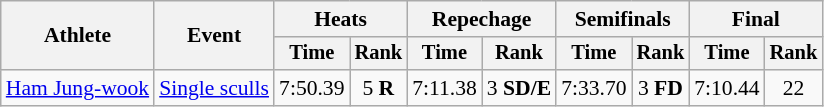<table class="wikitable" style="font-size:90%;">
<tr>
<th rowspan="2">Athlete</th>
<th rowspan="2">Event</th>
<th colspan="2">Heats</th>
<th colspan="2">Repechage</th>
<th colspan="2">Semifinals</th>
<th colspan="2">Final</th>
</tr>
<tr style="font-size:95%">
<th>Time</th>
<th>Rank</th>
<th>Time</th>
<th>Rank</th>
<th>Time</th>
<th>Rank</th>
<th>Time</th>
<th>Rank</th>
</tr>
<tr align=center>
<td align=left><a href='#'>Ham Jung-wook</a></td>
<td align=left><a href='#'>Single sculls</a></td>
<td>7:50.39</td>
<td>5 <strong>R</strong></td>
<td>7:11.38</td>
<td>3 <strong>SD/E</strong></td>
<td>7:33.70</td>
<td>3 <strong>FD</strong></td>
<td>7:10.44</td>
<td>22</td>
</tr>
</table>
